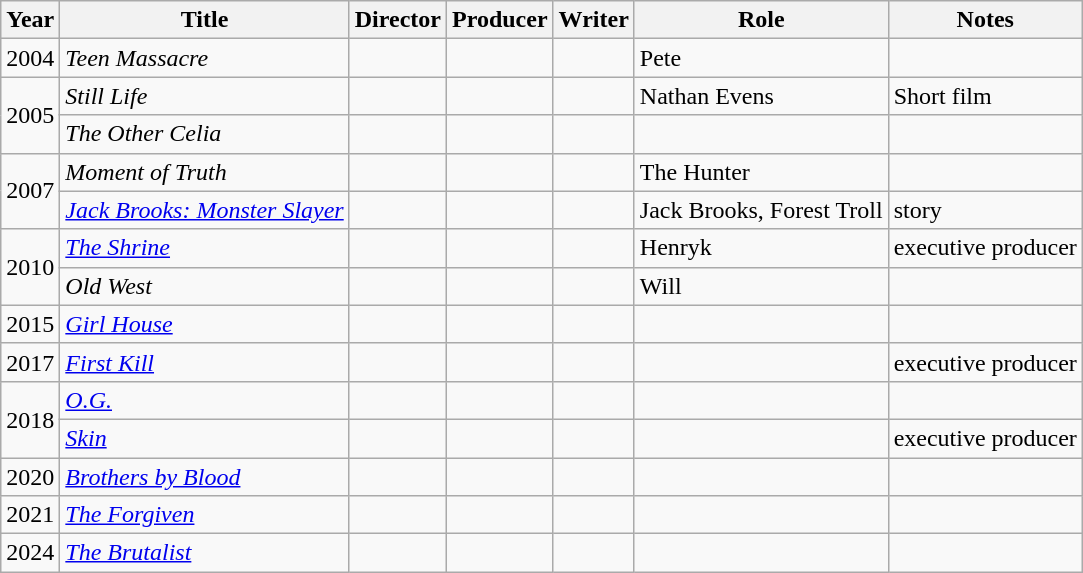<table class="wikitable sortable">
<tr>
<th>Year</th>
<th>Title</th>
<th>Director</th>
<th>Producer</th>
<th>Writer</th>
<th>Role</th>
<th class="unsortable">Notes</th>
</tr>
<tr>
<td>2004</td>
<td><em>Teen Massacre</em></td>
<td></td>
<td></td>
<td></td>
<td>Pete</td>
<td></td>
</tr>
<tr>
<td rowspan=2>2005</td>
<td><em>Still Life</em></td>
<td></td>
<td></td>
<td></td>
<td>Nathan Evens</td>
<td>Short film</td>
</tr>
<tr>
<td data-sort-value="Other Celia, The"><em>The Other Celia</em></td>
<td></td>
<td></td>
<td></td>
<td></td>
<td></td>
</tr>
<tr>
<td rowspan=2>2007</td>
<td><em>Moment of Truth</em></td>
<td></td>
<td></td>
<td></td>
<td>The Hunter</td>
<td></td>
</tr>
<tr>
<td><em><a href='#'>Jack Brooks: Monster Slayer</a></em></td>
<td></td>
<td></td>
<td></td>
<td>Jack Brooks, Forest Troll</td>
<td>story</td>
</tr>
<tr>
<td rowspan=2>2010</td>
<td data-sort-value="Shrine, The"><em><a href='#'>The Shrine</a></em></td>
<td></td>
<td></td>
<td></td>
<td>Henryk</td>
<td>executive producer</td>
</tr>
<tr>
<td><em>Old West</em></td>
<td></td>
<td></td>
<td></td>
<td>Will</td>
<td></td>
</tr>
<tr>
<td>2015</td>
<td><em><a href='#'>Girl House</a></em></td>
<td></td>
<td></td>
<td></td>
<td></td>
<td></td>
</tr>
<tr>
<td>2017</td>
<td><em><a href='#'>First Kill</a></em></td>
<td></td>
<td></td>
<td></td>
<td></td>
<td>executive producer</td>
</tr>
<tr>
<td rowspan="2">2018</td>
<td><em><a href='#'>O.G.</a></em></td>
<td></td>
<td></td>
<td></td>
<td></td>
<td></td>
</tr>
<tr>
<td><em><a href='#'>Skin</a></em></td>
<td></td>
<td></td>
<td></td>
<td></td>
<td>executive producer</td>
</tr>
<tr>
<td>2020</td>
<td><em><a href='#'>Brothers by Blood</a></em></td>
<td></td>
<td></td>
<td></td>
<td></td>
<td></td>
</tr>
<tr>
<td>2021</td>
<td data-sort-value="Forgiven, The"><em><a href='#'>The Forgiven</a></em></td>
<td></td>
<td></td>
<td></td>
<td></td>
<td></td>
</tr>
<tr>
<td>2024</td>
<td data-sort-value="Brutalist, The"><em><a href='#'>The Brutalist</a></em></td>
<td></td>
<td></td>
<td></td>
<td></td>
<td></td>
</tr>
</table>
